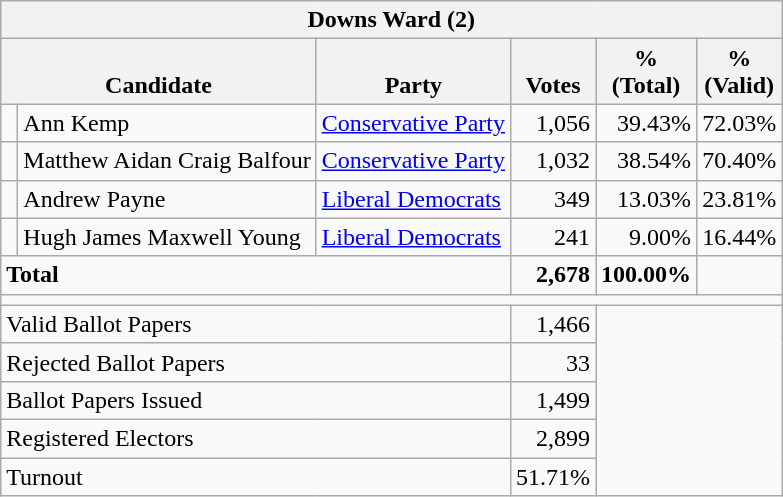<table class="wikitable" border="1" style="text-align:right; font-size:100%">
<tr>
<th align=center colspan=6>Downs Ward (2)</th>
</tr>
<tr>
<th valign=bottom align=left colspan=2>Candidate</th>
<th valign=bottom align=left>Party</th>
<th valign=bottom align=center>Votes</th>
<th align=center>%<br>(Total)</th>
<th align=center>%<br>(Valid)</th>
</tr>
<tr>
<td bgcolor=> </td>
<td align=left>Ann Kemp</td>
<td align=left><a href='#'>Conservative Party</a></td>
<td>1,056</td>
<td>39.43%</td>
<td>72.03%</td>
</tr>
<tr>
<td bgcolor=> </td>
<td align=left>Matthew Aidan Craig Balfour</td>
<td align=left><a href='#'>Conservative Party</a></td>
<td>1,032</td>
<td>38.54%</td>
<td>70.40%</td>
</tr>
<tr>
<td bgcolor=> </td>
<td align=left>Andrew Payne</td>
<td align=left><a href='#'>Liberal Democrats</a></td>
<td>349</td>
<td>13.03%</td>
<td>23.81%</td>
</tr>
<tr>
<td bgcolor=> </td>
<td align=left>Hugh James Maxwell Young</td>
<td align=left><a href='#'>Liberal Democrats</a></td>
<td>241</td>
<td>9.00%</td>
<td>16.44%</td>
</tr>
<tr>
<td align=left colspan=3><strong>Total</strong></td>
<td><strong>2,678</strong></td>
<td><strong>100.00%</strong></td>
<td></td>
</tr>
<tr>
<td align=left colspan=6></td>
</tr>
<tr>
<td align=left colspan=3>Valid Ballot Papers</td>
<td>1,466</td>
<td colspan=2 rowspan=5></td>
</tr>
<tr>
<td align=left colspan=3>Rejected Ballot Papers</td>
<td>33</td>
</tr>
<tr>
<td align=left colspan=3>Ballot Papers Issued</td>
<td>1,499</td>
</tr>
<tr>
<td align=left colspan=3>Registered Electors</td>
<td>2,899</td>
</tr>
<tr>
<td align=left colspan=3>Turnout</td>
<td>51.71%</td>
</tr>
</table>
